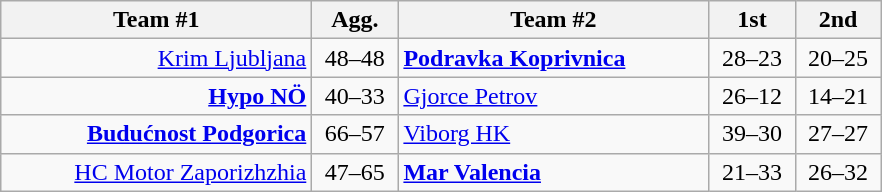<table class=wikitable style="text-align:center">
<tr>
<th width=200>Team #1</th>
<th width=50>Agg.</th>
<th width=200>Team #2</th>
<th width=50>1st</th>
<th width=50>2nd</th>
</tr>
<tr>
<td align=right><a href='#'>Krim Ljubljana</a> </td>
<td>48–48</td>
<td align=left> <strong><a href='#'>Podravka Koprivnica</a></strong></td>
<td align=center>28–23</td>
<td align=center>20–25</td>
</tr>
<tr>
<td align=right><strong><a href='#'>Hypo NÖ</a></strong> </td>
<td>40–33</td>
<td align=left> <a href='#'>Gjorce Petrov</a></td>
<td align=center>26–12</td>
<td align=center>14–21</td>
</tr>
<tr>
<td align=right><strong><a href='#'>Budućnost Podgorica</a></strong> </td>
<td>66–57</td>
<td align=left> <a href='#'>Viborg HK</a></td>
<td align=center>39–30</td>
<td align=center>27–27</td>
</tr>
<tr>
<td align=right><a href='#'>HC Motor Zaporizhzhia</a> </td>
<td>47–65</td>
<td align=left> <strong><a href='#'>Mar Valencia</a></strong></td>
<td align=center>21–33</td>
<td align=center>26–32</td>
</tr>
</table>
